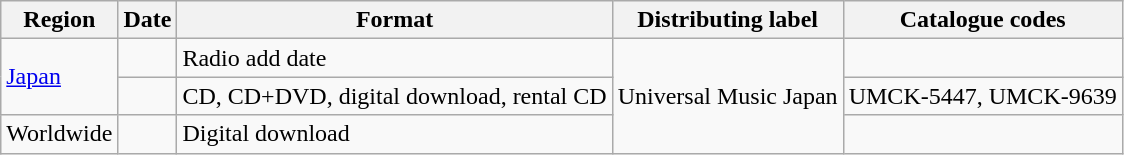<table class="wikitable">
<tr>
<th>Region</th>
<th>Date</th>
<th>Format</th>
<th>Distributing label</th>
<th>Catalogue codes</th>
</tr>
<tr>
<td rowspan="2"><a href='#'>Japan</a></td>
<td></td>
<td>Radio add date</td>
<td rowspan="3">Universal Music Japan</td>
<td></td>
</tr>
<tr>
<td></td>
<td>CD, CD+DVD, digital download, rental CD</td>
<td>UMCK-5447, UMCK-9639</td>
</tr>
<tr>
<td>Worldwide</td>
<td></td>
<td>Digital download</td>
<td></td>
</tr>
</table>
